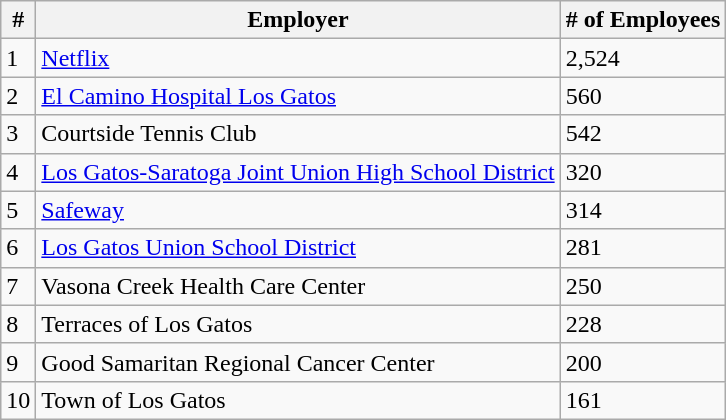<table class="wikitable sortable">
<tr>
<th>#</th>
<th>Employer</th>
<th># of Employees</th>
</tr>
<tr>
<td>1</td>
<td><a href='#'>Netflix</a></td>
<td>2,524</td>
</tr>
<tr>
<td>2</td>
<td><a href='#'>El Camino Hospital Los Gatos</a></td>
<td>560</td>
</tr>
<tr>
<td>3</td>
<td>Courtside Tennis Club</td>
<td>542</td>
</tr>
<tr>
<td>4</td>
<td><a href='#'>Los Gatos-Saratoga Joint Union High School District</a></td>
<td>320</td>
</tr>
<tr>
<td>5</td>
<td><a href='#'>Safeway</a></td>
<td>314</td>
</tr>
<tr>
<td>6</td>
<td><a href='#'>Los Gatos Union School District</a></td>
<td>281</td>
</tr>
<tr>
<td>7</td>
<td>Vasona Creek Health Care Center</td>
<td>250</td>
</tr>
<tr>
<td>8</td>
<td>Terraces of Los Gatos</td>
<td>228</td>
</tr>
<tr>
<td>9</td>
<td>Good Samaritan Regional Cancer Center</td>
<td>200</td>
</tr>
<tr>
<td>10</td>
<td>Town of Los Gatos</td>
<td>161</td>
</tr>
</table>
